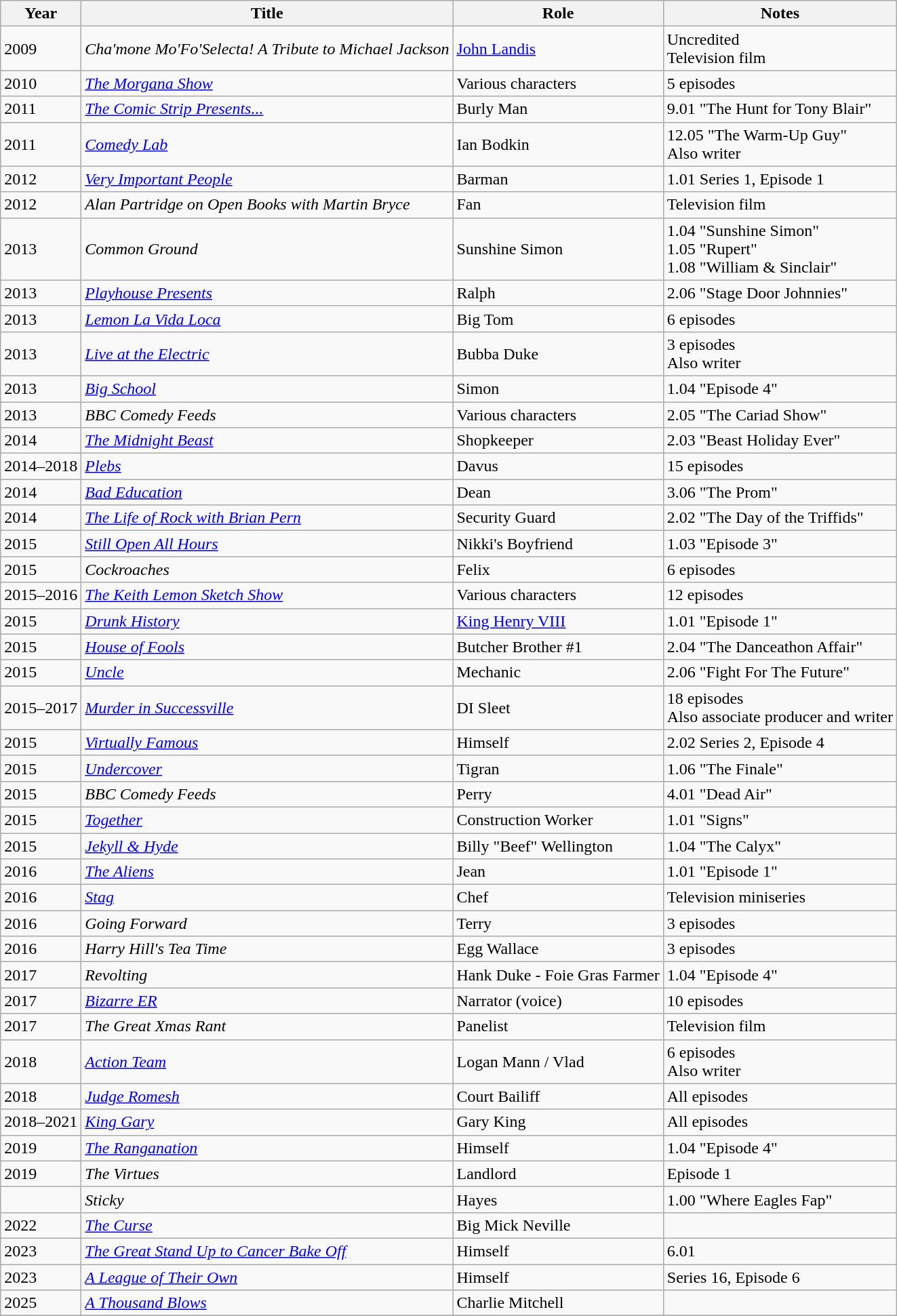<table class="wikitable">
<tr>
<th>Year</th>
<th>Title</th>
<th>Role</th>
<th>Notes</th>
</tr>
<tr>
<td>2009</td>
<td><em>Cha'mone Mo'Fo'Selecta! A Tribute to Michael Jackson</em></td>
<td><a href='#'>John Landis</a></td>
<td>Uncredited<br>Television film</td>
</tr>
<tr>
<td>2010</td>
<td><em><a href='#'>The Morgana Show</a></em></td>
<td>Various characters</td>
<td>5 episodes</td>
</tr>
<tr>
<td>2011</td>
<td><em><a href='#'>The Comic Strip Presents...</a></em></td>
<td>Burly Man</td>
<td>9.01 "The Hunt for Tony Blair"</td>
</tr>
<tr>
<td>2011</td>
<td><em><a href='#'>Comedy Lab</a></em></td>
<td>Ian Bodkin</td>
<td>12.05 "The Warm-Up Guy"<br>Also writer</td>
</tr>
<tr>
<td>2012</td>
<td><em><a href='#'>Very Important People</a></em></td>
<td>Barman</td>
<td>1.01 Series 1, Episode 1</td>
</tr>
<tr>
<td>2012</td>
<td><em>Alan Partridge on Open Books with Martin Bryce</em></td>
<td>Fan</td>
<td>Television film</td>
</tr>
<tr>
<td>2013</td>
<td><em>Common Ground</em></td>
<td>Sunshine Simon</td>
<td>1.04 "Sunshine Simon" <br>1.05 "Rupert"<br>1.08 "William & Sinclair"</td>
</tr>
<tr>
<td>2013</td>
<td><em><a href='#'>Playhouse Presents</a></em></td>
<td>Ralph</td>
<td>2.06 "Stage Door Johnnies"</td>
</tr>
<tr>
<td>2013</td>
<td><em><a href='#'>Lemon La Vida Loca</a></em></td>
<td>Big Tom</td>
<td>6 episodes</td>
</tr>
<tr>
<td>2013</td>
<td><em><a href='#'>Live at the Electric</a></em></td>
<td>Bubba Duke</td>
<td>3 episodes<br>Also writer</td>
</tr>
<tr>
<td>2013</td>
<td><em><a href='#'>Big School</a></em></td>
<td>Simon</td>
<td>1.04 "Episode 4"</td>
</tr>
<tr>
<td>2013</td>
<td><em>BBC Comedy Feeds</em></td>
<td>Various characters</td>
<td>2.05 "The Cariad Show"</td>
</tr>
<tr>
<td>2014</td>
<td><em><a href='#'>The Midnight Beast</a></em></td>
<td>Shopkeeper</td>
<td>2.03 "Beast Holiday Ever"</td>
</tr>
<tr>
<td>2014–2018</td>
<td><em><a href='#'>Plebs</a></em></td>
<td>Davus</td>
<td>15 episodes</td>
</tr>
<tr>
<td>2014</td>
<td><em><a href='#'>Bad Education</a></em></td>
<td>Dean</td>
<td>3.06 "The Prom"</td>
</tr>
<tr>
<td>2014</td>
<td><em><a href='#'>The Life of Rock with Brian Pern</a></em></td>
<td>Security Guard</td>
<td>2.02 "The Day of the Triffids"</td>
</tr>
<tr>
<td>2015</td>
<td><em><a href='#'>Still Open All Hours</a></em></td>
<td>Nikki's Boyfriend</td>
<td>1.03 "Episode 3"</td>
</tr>
<tr>
<td>2015</td>
<td><em>Cockroaches</em></td>
<td>Felix</td>
<td>6 episodes</td>
</tr>
<tr>
<td>2015–2016</td>
<td><em><a href='#'>The Keith Lemon Sketch Show</a></em></td>
<td>Various characters</td>
<td>12 episodes</td>
</tr>
<tr>
<td>2015</td>
<td><em><a href='#'>Drunk History</a></em></td>
<td><a href='#'>King Henry VIII</a></td>
<td>1.01 "Episode 1"</td>
</tr>
<tr>
<td>2015</td>
<td><em><a href='#'>House of Fools</a></em></td>
<td>Butcher Brother #1</td>
<td>2.04 "The Danceathon Affair"</td>
</tr>
<tr>
<td>2015</td>
<td><em><a href='#'>Uncle</a></em></td>
<td>Mechanic</td>
<td>2.06 "Fight For The Future"</td>
</tr>
<tr>
<td>2015–2017</td>
<td><em><a href='#'>Murder in Successville</a></em></td>
<td>DI Sleet</td>
<td>18 episodes<br>Also associate producer and writer</td>
</tr>
<tr>
<td>2015</td>
<td><em><a href='#'>Virtually Famous</a></em></td>
<td>Himself</td>
<td>2.02 Series 2, Episode 4</td>
</tr>
<tr>
<td>2015</td>
<td><em><a href='#'>Undercover</a></em></td>
<td>Tigran</td>
<td>1.06 "The Finale"</td>
</tr>
<tr>
<td>2015</td>
<td><em>BBC Comedy Feeds</em></td>
<td>Perry</td>
<td>4.01 "Dead Air"</td>
</tr>
<tr>
<td>2015</td>
<td><em><a href='#'>Together</a></em></td>
<td>Construction Worker</td>
<td>1.01 "Signs"</td>
</tr>
<tr>
<td>2015</td>
<td><em><a href='#'>Jekyll & Hyde</a></em></td>
<td>Billy "Beef" Wellington</td>
<td>1.04 "The Calyx"</td>
</tr>
<tr>
<td>2016</td>
<td><em><a href='#'>The Aliens</a></em></td>
<td>Jean</td>
<td>1.01 "Episode 1"</td>
</tr>
<tr>
<td>2016</td>
<td><em><a href='#'>Stag</a></em></td>
<td>Chef</td>
<td>Television miniseries</td>
</tr>
<tr>
<td>2016</td>
<td><em>Going Forward</em></td>
<td>Terry</td>
<td>3 episodes</td>
</tr>
<tr>
<td>2016</td>
<td><em>Harry Hill's Tea Time</em></td>
<td>Egg Wallace</td>
<td>3 episodes</td>
</tr>
<tr>
<td>2017</td>
<td><em>Revolting</em></td>
<td>Hank Duke - Foie Gras Farmer</td>
<td>1.04 "Episode 4"</td>
</tr>
<tr>
<td>2017</td>
<td><em><a href='#'>Bizarre ER</a></em></td>
<td>Narrator (voice)</td>
<td>10 episodes</td>
</tr>
<tr>
<td>2017</td>
<td><em>The Great Xmas Rant</em></td>
<td>Panelist</td>
<td>Television film</td>
</tr>
<tr>
<td>2018</td>
<td><em><a href='#'>Action Team</a></em></td>
<td>Logan Mann / Vlad</td>
<td>6 episodes <br>Also writer</td>
</tr>
<tr>
<td>2018</td>
<td><em><a href='#'>Judge Romesh</a></em></td>
<td>Court Bailiff</td>
<td>All episodes</td>
</tr>
<tr>
<td>2018–2021</td>
<td><em><a href='#'>King Gary</a></em></td>
<td>Gary King</td>
<td>All episodes</td>
</tr>
<tr>
<td>2019</td>
<td><em><a href='#'>The Ranganation</a></em></td>
<td>Himself</td>
<td>1.04 "Episode 4"</td>
</tr>
<tr>
<td>2019</td>
<td><em>The Virtues</em></td>
<td>Landlord</td>
<td>Episode 1</td>
</tr>
<tr>
<td></td>
<td><em>Sticky</em></td>
<td>Hayes</td>
<td>1.00 "Where Eagles Fap"</td>
</tr>
<tr>
<td>2022</td>
<td><em><a href='#'>The Curse</a></em></td>
<td>Big Mick Neville</td>
<td></td>
</tr>
<tr>
<td>2023</td>
<td><em><a href='#'>The Great Stand Up to Cancer Bake Off</a></em></td>
<td>Himself</td>
<td>6.01</td>
</tr>
<tr>
<td>2023</td>
<td><em><a href='#'>A League of Their Own</a></em></td>
<td>Himself</td>
<td>Series 16, Episode 6</td>
</tr>
<tr>
<td>2025</td>
<td><em><a href='#'>A Thousand Blows</a></em></td>
<td>Charlie Mitchell</td>
<td></td>
</tr>
<tr>
</tr>
</table>
